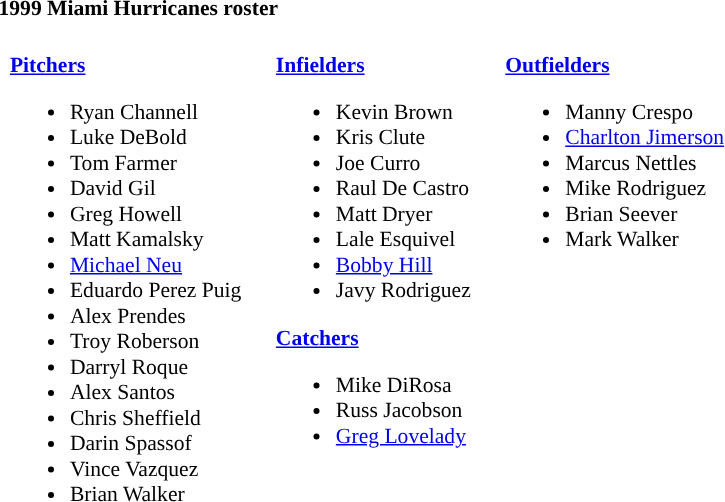<table class="toccolours" style="text-align: left; font-size:90%;">
<tr>
<th colspan="9">1999 Miami Hurricanes roster</th>
</tr>
<tr>
<td width="03"> </td>
<td valign="top"><br><strong><a href='#'>Pitchers</a></strong><ul><li>Ryan Channell</li><li>Luke DeBold</li><li>Tom Farmer</li><li>David Gil</li><li>Greg Howell</li><li>Matt Kamalsky</li><li><a href='#'>Michael Neu</a></li><li>Eduardo Perez Puig</li><li>Alex Prendes</li><li>Troy Roberson</li><li>Darryl Roque</li><li>Alex Santos</li><li>Chris Sheffield</li><li>Darin Spassof</li><li>Vince Vazquez</li><li>Brian Walker</li></ul></td>
<td width="15"> </td>
<td valign="top"><br><strong><a href='#'>Infielders</a></strong><ul><li>Kevin Brown</li><li>Kris Clute</li><li>Joe Curro</li><li>Raul De Castro</li><li>Matt Dryer</li><li>Lale Esquivel</li><li><a href='#'>Bobby Hill</a></li><li>Javy Rodriguez</li></ul><strong><a href='#'>Catchers</a></strong><ul><li>Mike DiRosa</li><li>Russ Jacobson</li><li><a href='#'>Greg Lovelady</a></li></ul></td>
<td width="15"> </td>
<td valign="top"><br><strong><a href='#'>Outfielders</a></strong><ul><li>Manny Crespo</li><li><a href='#'>Charlton Jimerson</a></li><li>Marcus Nettles</li><li>Mike Rodriguez</li><li>Brian Seever</li><li>Mark Walker</li></ul></td>
</tr>
</table>
